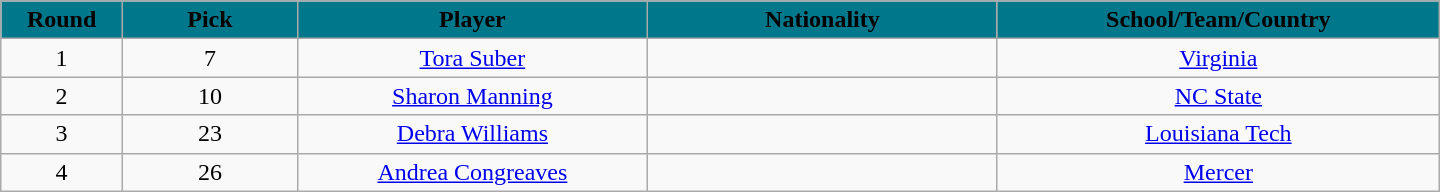<table class="wikitable" style="text-align:center; width:60em">
<tr>
<th style="background: #00778B" width="2%"><span>Round</span></th>
<th style="background: #00778B" width="5%"><span>Pick</span></th>
<th style="background: #00778B" width="10%"><span>Player</span></th>
<th style="background: #00778B" width="10%"><span>Nationality</span></th>
<th style="background: #00778B" width="10%"><span>School/Team/Country</span></th>
</tr>
<tr>
<td>1</td>
<td>7</td>
<td><a href='#'>Tora Suber</a></td>
<td></td>
<td><a href='#'>Virginia</a></td>
</tr>
<tr>
<td>2</td>
<td>10</td>
<td><a href='#'>Sharon Manning</a></td>
<td></td>
<td><a href='#'>NC State</a></td>
</tr>
<tr>
<td>3</td>
<td>23</td>
<td><a href='#'>Debra Williams</a></td>
<td></td>
<td><a href='#'>Louisiana Tech</a></td>
</tr>
<tr>
<td>4</td>
<td>26</td>
<td><a href='#'>Andrea Congreaves</a></td>
<td></td>
<td><a href='#'>Mercer</a></td>
</tr>
</table>
